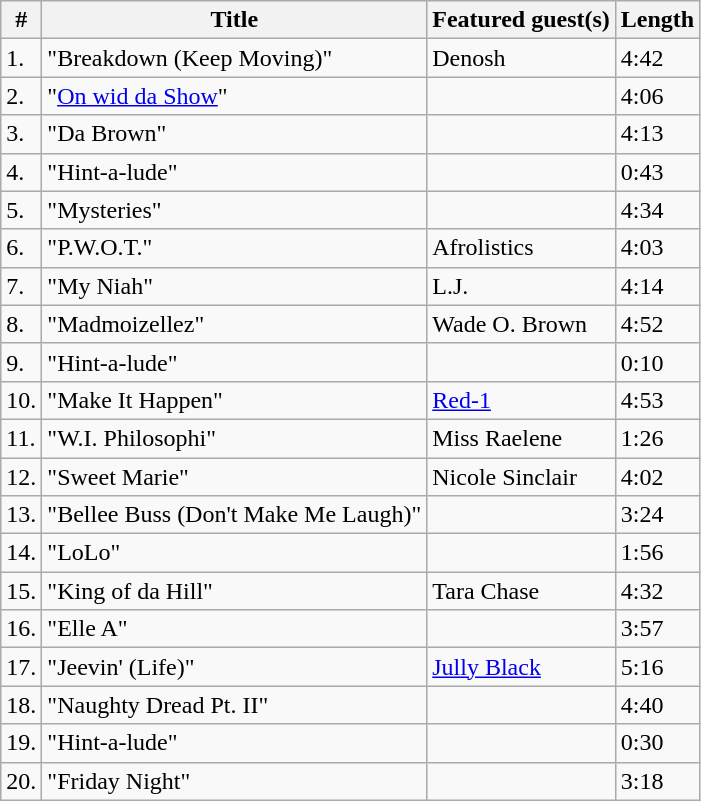<table class="wikitable">
<tr>
<th>#</th>
<th>Title</th>
<th>Featured guest(s)</th>
<th>Length</th>
</tr>
<tr>
<td>1.</td>
<td>"Breakdown (Keep Moving)"</td>
<td>Denosh</td>
<td>4:42</td>
</tr>
<tr>
<td>2.</td>
<td>"<a href='#'>On wid da Show</a>"</td>
<td></td>
<td>4:06</td>
</tr>
<tr>
<td>3.</td>
<td>"Da Brown"</td>
<td></td>
<td>4:13</td>
</tr>
<tr>
<td>4.</td>
<td>"Hint-a-lude"</td>
<td></td>
<td>0:43</td>
</tr>
<tr>
<td>5.</td>
<td>"Mysteries"</td>
<td></td>
<td>4:34</td>
</tr>
<tr>
<td>6.</td>
<td>"P.W.O.T."</td>
<td>Afrolistics</td>
<td>4:03</td>
</tr>
<tr>
<td>7.</td>
<td>"My Niah"</td>
<td>L.J.</td>
<td>4:14</td>
</tr>
<tr>
<td>8.</td>
<td>"Madmoizellez"</td>
<td>Wade O. Brown</td>
<td>4:52</td>
</tr>
<tr>
<td>9.</td>
<td>"Hint-a-lude"</td>
<td></td>
<td>0:10</td>
</tr>
<tr>
<td>10.</td>
<td>"Make It Happen"</td>
<td><a href='#'>Red-1</a></td>
<td>4:53</td>
</tr>
<tr>
<td>11.</td>
<td>"W.I. Philosophi"</td>
<td>Miss Raelene</td>
<td>1:26</td>
</tr>
<tr>
<td>12.</td>
<td>"Sweet Marie"</td>
<td>Nicole Sinclair</td>
<td>4:02</td>
</tr>
<tr>
<td>13.</td>
<td>"Bellee Buss (Don't Make Me Laugh)"</td>
<td></td>
<td>3:24</td>
</tr>
<tr>
<td>14.</td>
<td>"LoLo"</td>
<td></td>
<td>1:56</td>
</tr>
<tr>
<td>15.</td>
<td>"King of da Hill"</td>
<td>Tara Chase</td>
<td>4:32</td>
</tr>
<tr>
<td>16.</td>
<td>"Elle A"</td>
<td></td>
<td>3:57</td>
</tr>
<tr>
<td>17.</td>
<td>"Jeevin' (Life)"</td>
<td><a href='#'>Jully Black</a></td>
<td>5:16</td>
</tr>
<tr>
<td>18.</td>
<td>"Naughty Dread Pt. II"</td>
<td></td>
<td>4:40</td>
</tr>
<tr>
<td>19.</td>
<td>"Hint-a-lude"</td>
<td></td>
<td>0:30</td>
</tr>
<tr>
<td>20.</td>
<td>"Friday Night"</td>
<td></td>
<td>3:18</td>
</tr>
</table>
